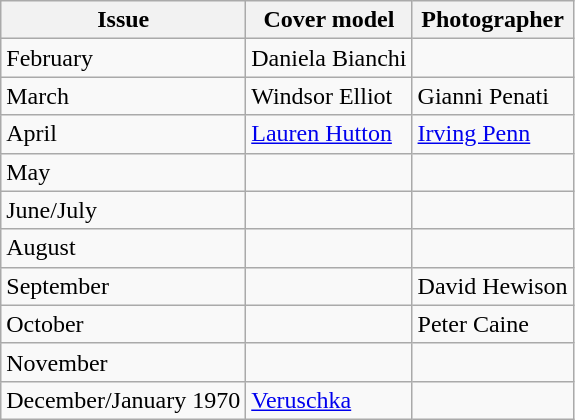<table class="wikitable">
<tr>
<th>Issue</th>
<th>Cover model</th>
<th>Photographer</th>
</tr>
<tr>
<td>February</td>
<td>Daniela Bianchi</td>
<td></td>
</tr>
<tr>
<td>March</td>
<td>Windsor Elliot</td>
<td>Gianni Penati</td>
</tr>
<tr>
<td>April</td>
<td><a href='#'>Lauren Hutton</a></td>
<td><a href='#'>Irving Penn</a></td>
</tr>
<tr>
<td>May</td>
<td></td>
<td></td>
</tr>
<tr>
<td>June/July</td>
<td></td>
<td></td>
</tr>
<tr>
<td>August</td>
<td></td>
<td></td>
</tr>
<tr>
<td>September</td>
<td></td>
<td>David Hewison</td>
</tr>
<tr>
<td>October</td>
<td></td>
<td>Peter Caine</td>
</tr>
<tr>
<td>November</td>
<td></td>
<td></td>
</tr>
<tr>
<td>December/January 1970</td>
<td><a href='#'>Veruschka</a></td>
<td></td>
</tr>
</table>
